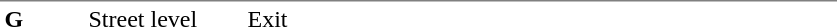<table table border=0 cellspacing=0 cellpadding=3>
<tr>
<td style="border-top:solid 1px gray;" width=50 valign=top><strong>G</strong></td>
<td style="border-top:solid 1px gray;" width=100 valign=top>Street level</td>
<td style="border-top:solid 1px gray;" width=390 valign=top>Exit</td>
</tr>
</table>
